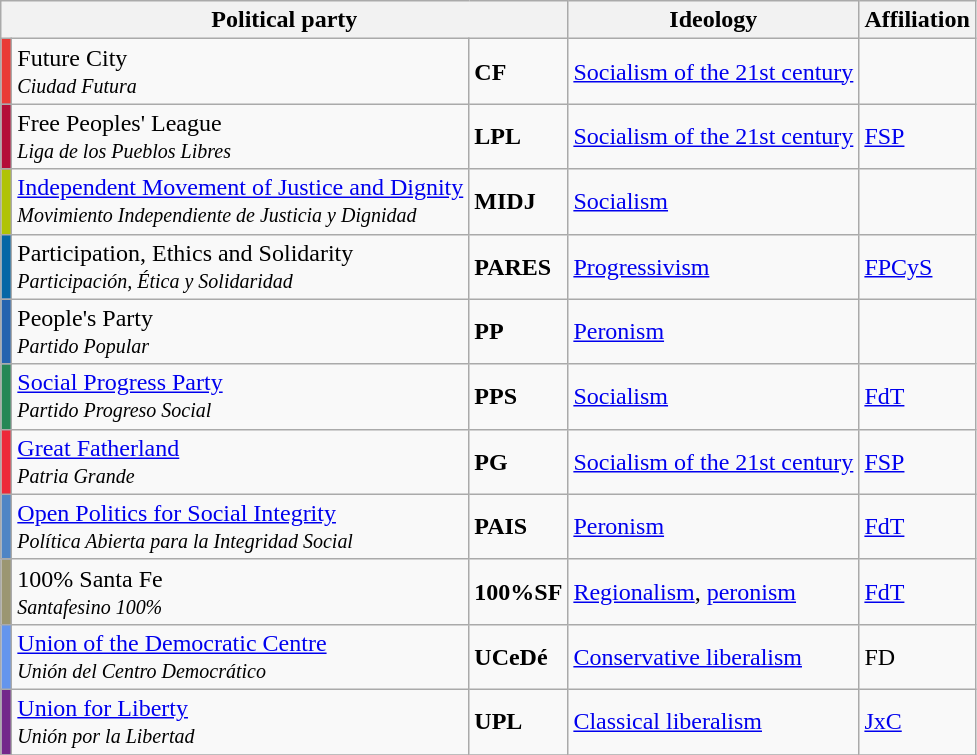<table class="wikitable">
<tr>
<th colspan=3>Political party</th>
<th>Ideology</th>
<th>Affiliation</th>
</tr>
<tr>
<th style="background:#ea3b36;"></th>
<td>Future City<br><small><em>Ciudad Futura</em></small></td>
<td><strong>CF</strong></td>
<td><a href='#'>Socialism of the 21st century</a></td>
<td></td>
</tr>
<tr>
<th style="background:#b40d38;"></th>
<td>Free Peoples' League<br><small><em>Liga de los Pueblos Libres</em></small></td>
<td><strong>LPL</strong></td>
<td><a href='#'>Socialism of the 21st century</a></td>
<td><a href='#'>FSP</a></td>
</tr>
<tr>
<th style="background:#b0c306;"></th>
<td><a href='#'>Independent Movement of Justice and Dignity</a><br><small><em>Movimiento Independiente de Justicia y Dignidad</em></small></td>
<td><strong>MIDJ</strong></td>
<td><a href='#'>Socialism</a></td>
<td></td>
</tr>
<tr>
<th style="background:#0567a6;"></th>
<td>Participation, Ethics and Solidarity<br><small><em>Participación, Ética y Solidaridad</em></small></td>
<td><strong>PARES</strong></td>
<td><a href='#'>Progressivism</a></td>
<td><a href='#'>FPCyS</a></td>
</tr>
<tr>
<th style="background:#2563af;"></th>
<td>People's Party<br><small><em>Partido Popular</em></small></td>
<td><strong>PP</strong></td>
<td><a href='#'>Peronism</a></td>
<td></td>
</tr>
<tr>
<th style="background:#258756;"></th>
<td><a href='#'>Social Progress Party</a><br><small><em>Partido Progreso Social</em></small></td>
<td><strong>PPS</strong></td>
<td><a href='#'>Socialism</a></td>
<td><a href='#'>FdT</a></td>
</tr>
<tr>
<th style="background:#ED2939;"></th>
<td><a href='#'>Great Fatherland</a><br><small><em>Patria Grande</em></small></td>
<td><strong>PG</strong></td>
<td><a href='#'>Socialism of the 21st century</a></td>
<td><a href='#'>FSP</a></td>
</tr>
<tr>
<th style="background:#4f85c5;"></th>
<td><a href='#'>Open Politics for Social Integrity</a><br><small><em>Política Abierta para la Integridad Social</em></small></td>
<td><strong>PAIS</strong></td>
<td><a href='#'>Peronism</a></td>
<td><a href='#'>FdT</a></td>
</tr>
<tr>
<th style="background:#9b9672;"></th>
<td>100% Santa Fe<br><small><em>Santafesino 100%</em></small></td>
<td><strong>100%SF</strong></td>
<td><a href='#'>Regionalism</a>, <a href='#'>peronism</a></td>
<td><a href='#'>FdT</a></td>
</tr>
<tr>
<th style="background:#6495ED;"></th>
<td><a href='#'>Union of the Democratic Centre</a><br><small><em>Unión del Centro Democrático</em></small></td>
<td><strong>UCeDé</strong></td>
<td><a href='#'>Conservative liberalism</a></td>
<td>FD</td>
</tr>
<tr>
<th style="background:#73288b;"></th>
<td><a href='#'>Union for Liberty</a><br><small><em>Unión por la Libertad</em></small></td>
<td><strong>UPL</strong></td>
<td><a href='#'>Classical liberalism</a></td>
<td><a href='#'>JxC</a></td>
</tr>
<tr>
</tr>
</table>
